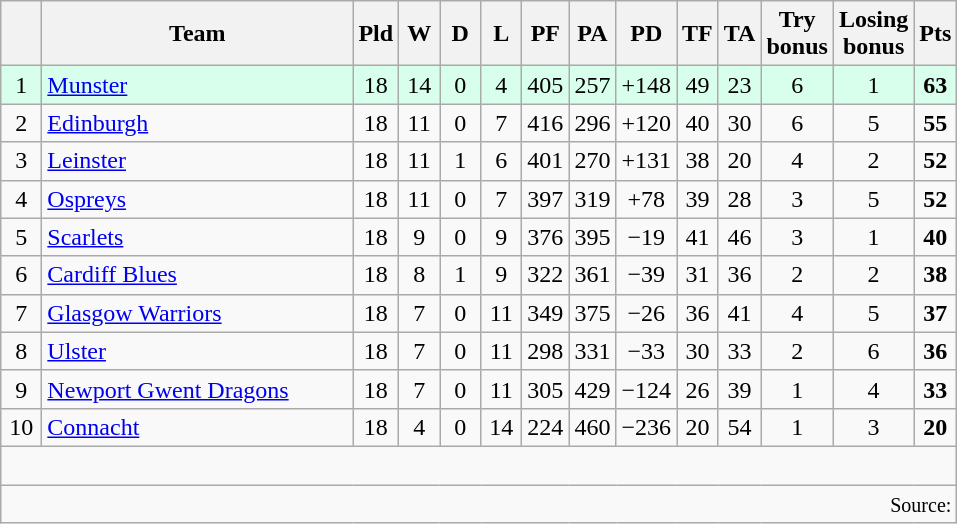<table class="wikitable" style="float:left;margin-right:15px;text-align:center">
<tr>
<th width="20"></th>
<th width="200">Team</th>
<th width="20">Pld</th>
<th width="20">W</th>
<th width="20">D</th>
<th width="20">L</th>
<th width="20">PF</th>
<th width="20">PA</th>
<th width="20">PD</th>
<th width="20">TF</th>
<th width="20">TA</th>
<th width="20">Try bonus</th>
<th width="20">Losing bonus</th>
<th width="20">Pts</th>
</tr>
<tr style="background:#d8ffeb">
<td>1</td>
<td align=left> <a href='#'>Munster</a></td>
<td>18</td>
<td>14</td>
<td>0</td>
<td>4</td>
<td>405</td>
<td>257</td>
<td>+148</td>
<td>49</td>
<td>23</td>
<td>6</td>
<td>1</td>
<td><strong>63</strong></td>
</tr>
<tr>
<td>2</td>
<td align=left> <a href='#'>Edinburgh</a></td>
<td>18</td>
<td>11</td>
<td>0</td>
<td>7</td>
<td>416</td>
<td>296</td>
<td>+120</td>
<td>40</td>
<td>30</td>
<td>6</td>
<td>5</td>
<td><strong>55</strong></td>
</tr>
<tr>
<td>3</td>
<td align=left> <a href='#'>Leinster</a></td>
<td>18</td>
<td>11</td>
<td>1</td>
<td>6</td>
<td>401</td>
<td>270</td>
<td>+131</td>
<td>38</td>
<td>20</td>
<td>4</td>
<td>2</td>
<td><strong>52</strong></td>
</tr>
<tr>
<td>4</td>
<td align=left> <a href='#'>Ospreys</a></td>
<td>18</td>
<td>11</td>
<td>0</td>
<td>7</td>
<td>397</td>
<td>319</td>
<td>+78</td>
<td>39</td>
<td>28</td>
<td>3</td>
<td>5</td>
<td><strong>52</strong></td>
</tr>
<tr>
<td>5</td>
<td align=left> <a href='#'>Scarlets</a></td>
<td>18</td>
<td>9</td>
<td>0</td>
<td>9</td>
<td>376</td>
<td>395</td>
<td>−19</td>
<td>41</td>
<td>46</td>
<td>3</td>
<td>1</td>
<td><strong>40</strong></td>
</tr>
<tr>
<td>6</td>
<td align=left> <a href='#'>Cardiff Blues</a></td>
<td>18</td>
<td>8</td>
<td>1</td>
<td>9</td>
<td>322</td>
<td>361</td>
<td>−39</td>
<td>31</td>
<td>36</td>
<td>2</td>
<td>2</td>
<td><strong>38</strong></td>
</tr>
<tr>
<td>7</td>
<td align=left> <a href='#'>Glasgow Warriors</a></td>
<td>18</td>
<td>7</td>
<td>0</td>
<td>11</td>
<td>349</td>
<td>375</td>
<td>−26</td>
<td>36</td>
<td>41</td>
<td>4</td>
<td>5</td>
<td><strong>37</strong></td>
</tr>
<tr>
<td>8</td>
<td align=left> <a href='#'>Ulster</a></td>
<td>18</td>
<td>7</td>
<td>0</td>
<td>11</td>
<td>298</td>
<td>331</td>
<td>−33</td>
<td>30</td>
<td>33</td>
<td>2</td>
<td>6</td>
<td><strong>36</strong></td>
</tr>
<tr>
<td>9</td>
<td align=left> <a href='#'>Newport Gwent Dragons</a></td>
<td>18</td>
<td>7</td>
<td>0</td>
<td>11</td>
<td>305</td>
<td>429</td>
<td>−124</td>
<td>26</td>
<td>39</td>
<td>1</td>
<td>4</td>
<td><strong>33</strong></td>
</tr>
<tr>
<td>10</td>
<td align=left> <a href='#'>Connacht</a></td>
<td>18</td>
<td>4</td>
<td>0</td>
<td>14</td>
<td>224</td>
<td>460</td>
<td>−236</td>
<td>20</td>
<td>54</td>
<td>1</td>
<td>3</td>
<td><strong>20</strong></td>
</tr>
<tr>
<td colspan="14"><br></td>
</tr>
<tr>
<td colspan="14" style="text-align:right"><small>Source:  </small></td>
</tr>
</table>
